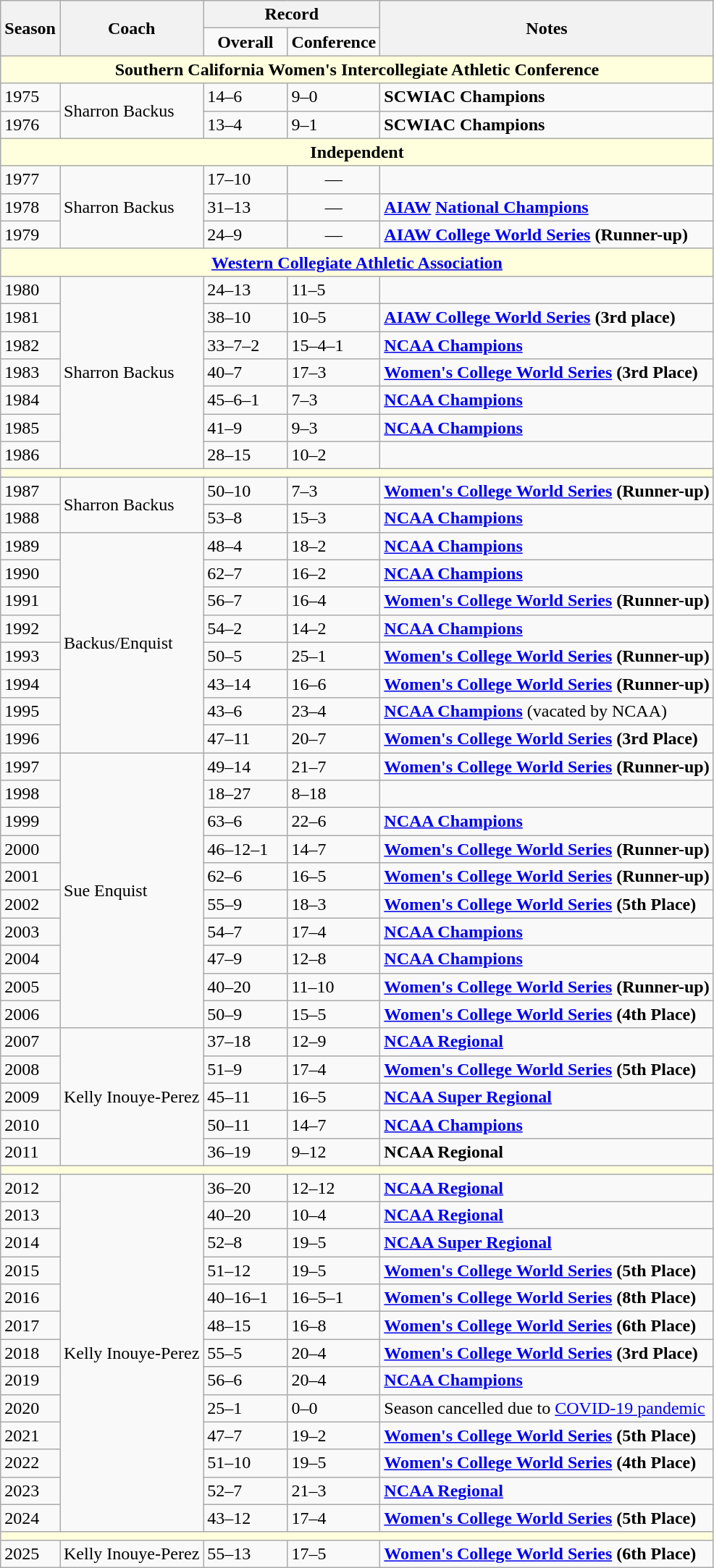<table class="wikitable">
<tr>
<th rowspan="2">Season</th>
<th rowspan="2">Coach</th>
<th colspan="2">Record</th>
<th rowspan="2">Notes</th>
</tr>
<tr>
<td width="70px" align="center"><strong>Overall</strong></td>
<td width="40px" align="center"><strong>Conference</strong></td>
</tr>
<tr style="background: #ffffdd;">
<td colspan="5" style="text-align:center;"><strong>Southern California Women's Intercollegiate Athletic Conference</strong></td>
</tr>
<tr>
<td>1975</td>
<td rowspan="2">Sharron Backus</td>
<td>14–6</td>
<td>9–0</td>
<td><strong>SCWIAC Champions</strong></td>
</tr>
<tr>
<td>1976</td>
<td>13–4</td>
<td>9–1</td>
<td><strong>SCWIAC Champions</strong></td>
</tr>
<tr style="background: #ffffdd;">
<td colspan="5" style="text-align:center;"><strong>Independent</strong></td>
</tr>
<tr>
<td>1977</td>
<td rowspan="3">Sharron Backus</td>
<td>17–10</td>
<td align="center">—</td>
<td></td>
</tr>
<tr>
<td>1978</td>
<td>31–13</td>
<td align="center">—</td>
<td><strong><a href='#'>AIAW</a> <a href='#'>National Champions</a></strong></td>
</tr>
<tr>
<td>1979</td>
<td>24–9</td>
<td align="center">—</td>
<td><strong><a href='#'>AIAW College World Series</a> (Runner-up)</strong></td>
</tr>
<tr style="background: #ffffdd;">
<td colspan="5" style="text-align:center;"><strong><a href='#'>Western Collegiate Athletic Association</a></strong></td>
</tr>
<tr>
<td>1980</td>
<td rowspan="7">Sharron Backus</td>
<td>24–13</td>
<td>11–5</td>
<td></td>
</tr>
<tr>
<td>1981</td>
<td>38–10</td>
<td>10–5</td>
<td><strong><a href='#'>AIAW College World Series</a> (3rd place)</strong></td>
</tr>
<tr>
<td>1982</td>
<td>33–7–2</td>
<td>15–4–1</td>
<td><strong><a href='#'>NCAA Champions</a></strong></td>
</tr>
<tr>
<td>1983</td>
<td>40–7</td>
<td>17–3</td>
<td><strong><a href='#'>Women's College World Series</a> (3rd Place)</strong></td>
</tr>
<tr>
<td>1984</td>
<td>45–6–1</td>
<td>7–3</td>
<td><strong><a href='#'>NCAA Champions</a></strong></td>
</tr>
<tr>
<td>1985</td>
<td>41–9</td>
<td>9–3</td>
<td><strong><a href='#'>NCAA Champions</a></strong></td>
</tr>
<tr>
<td>1986</td>
<td>28–15</td>
<td>10–2</td>
<td></td>
</tr>
<tr style="background: #ffffdd;">
<td colspan="5"></td>
</tr>
<tr>
<td>1987</td>
<td rowspan="2">Sharron Backus</td>
<td>50–10</td>
<td>7–3</td>
<td><strong><a href='#'>Women's College World Series</a> (Runner-up)</strong></td>
</tr>
<tr>
<td>1988</td>
<td>53–8</td>
<td>15–3</td>
<td><strong><a href='#'>NCAA Champions</a></strong></td>
</tr>
<tr>
<td>1989</td>
<td rowspan="8">Backus/Enquist</td>
<td>48–4</td>
<td>18–2</td>
<td><strong><a href='#'>NCAA Champions</a></strong></td>
</tr>
<tr>
<td>1990</td>
<td>62–7</td>
<td>16–2</td>
<td><strong><a href='#'>NCAA Champions</a></strong></td>
</tr>
<tr>
<td>1991</td>
<td>56–7</td>
<td>16–4</td>
<td><strong><a href='#'>Women's College World Series</a> (Runner-up)</strong></td>
</tr>
<tr>
<td>1992</td>
<td>54–2</td>
<td>14–2</td>
<td><strong><a href='#'>NCAA Champions</a></strong></td>
</tr>
<tr>
<td>1993</td>
<td>50–5</td>
<td>25–1</td>
<td><strong><a href='#'>Women's College World Series</a> (Runner-up)</strong></td>
</tr>
<tr>
<td>1994</td>
<td>43–14</td>
<td>16–6</td>
<td><strong><a href='#'>Women's College World Series</a> (Runner-up)</strong></td>
</tr>
<tr>
<td>1995</td>
<td>43–6</td>
<td>23–4</td>
<td><strong><a href='#'>NCAA Champions</a></strong> (vacated by NCAA)</td>
</tr>
<tr>
<td>1996</td>
<td>47–11</td>
<td>20–7</td>
<td><strong><a href='#'>Women's College World Series</a> (3rd Place)</strong></td>
</tr>
<tr>
<td>1997</td>
<td rowspan="10">Sue Enquist</td>
<td>49–14</td>
<td>21–7</td>
<td><strong><a href='#'>Women's College World Series</a> (Runner-up)</strong></td>
</tr>
<tr>
<td>1998</td>
<td>18–27</td>
<td>8–18</td>
<td></td>
</tr>
<tr>
<td>1999</td>
<td>63–6</td>
<td>22–6</td>
<td><strong><a href='#'>NCAA Champions</a></strong></td>
</tr>
<tr>
<td>2000</td>
<td>46–12–1</td>
<td>14–7</td>
<td><strong><a href='#'>Women's College World Series</a> (Runner-up)</strong></td>
</tr>
<tr>
<td>2001</td>
<td>62–6</td>
<td>16–5</td>
<td><strong><a href='#'>Women's College World Series</a> (Runner-up)</strong></td>
</tr>
<tr>
<td>2002</td>
<td>55–9</td>
<td>18–3</td>
<td><strong><a href='#'>Women's College World Series</a> (5th Place)</strong></td>
</tr>
<tr>
<td>2003</td>
<td>54–7</td>
<td>17–4</td>
<td><strong><a href='#'>NCAA Champions</a></strong></td>
</tr>
<tr>
<td>2004</td>
<td>47–9</td>
<td>12–8</td>
<td><strong><a href='#'>NCAA Champions</a></strong></td>
</tr>
<tr>
<td>2005</td>
<td>40–20</td>
<td>11–10</td>
<td><strong><a href='#'>Women's College World Series</a> (Runner-up)</strong></td>
</tr>
<tr>
<td>2006</td>
<td>50–9</td>
<td>15–5</td>
<td><strong><a href='#'>Women's College World Series</a> (4th Place)</strong></td>
</tr>
<tr>
<td>2007</td>
<td rowspan="5">Kelly Inouye-Perez</td>
<td>37–18</td>
<td>12–9</td>
<td><strong><a href='#'>NCAA Regional</a></strong></td>
</tr>
<tr>
<td>2008</td>
<td>51–9</td>
<td>17–4</td>
<td><strong><a href='#'>Women's College World Series</a> (5th Place)</strong></td>
</tr>
<tr>
<td>2009</td>
<td>45–11</td>
<td>16–5</td>
<td><strong><a href='#'>NCAA Super Regional</a></strong></td>
</tr>
<tr>
<td>2010</td>
<td>50–11</td>
<td>14–7</td>
<td><strong><a href='#'>NCAA Champions</a></strong></td>
</tr>
<tr>
<td>2011</td>
<td>36–19</td>
<td>9–12</td>
<td><strong>NCAA Regional</strong></td>
</tr>
<tr style="background: #ffffdd;">
<td colspan="5"></td>
</tr>
<tr>
<td>2012</td>
<td rowspan="13">Kelly Inouye-Perez</td>
<td>36–20</td>
<td>12–12</td>
<td><strong><a href='#'>NCAA Regional</a></strong></td>
</tr>
<tr>
<td>2013</td>
<td>40–20</td>
<td>10–4</td>
<td><strong><a href='#'>NCAA Regional</a></strong></td>
</tr>
<tr>
<td>2014</td>
<td>52–8</td>
<td>19–5</td>
<td><strong><a href='#'>NCAA Super Regional</a></strong></td>
</tr>
<tr>
<td>2015</td>
<td>51–12</td>
<td>19–5</td>
<td><strong><a href='#'>Women's College World Series</a> (5th Place)</strong></td>
</tr>
<tr>
<td>2016</td>
<td>40–16–1</td>
<td>16–5–1</td>
<td><strong><a href='#'>Women's College World Series</a> (8th Place)</strong></td>
</tr>
<tr>
<td>2017</td>
<td>48–15</td>
<td>16–8</td>
<td><strong><a href='#'>Women's College World Series</a> (6th Place)</strong></td>
</tr>
<tr>
<td>2018</td>
<td>55–5</td>
<td>20–4</td>
<td><strong><a href='#'>Women's College World Series</a> (3rd Place)</strong></td>
</tr>
<tr>
<td>2019</td>
<td>56–6</td>
<td>20–4</td>
<td><strong><a href='#'>NCAA Champions</a></strong></td>
</tr>
<tr>
<td>2020</td>
<td>25–1</td>
<td>0–0</td>
<td>Season cancelled due to <a href='#'>COVID-19 pandemic</a></td>
</tr>
<tr>
<td>2021</td>
<td>47–7</td>
<td>19–2</td>
<td><strong><a href='#'>Women's College World Series</a> (5th Place)</strong></td>
</tr>
<tr>
<td>2022</td>
<td>51–10</td>
<td>19–5</td>
<td><strong><a href='#'>Women's College World Series</a> (4th Place)</strong></td>
</tr>
<tr>
<td>2023</td>
<td>52–7</td>
<td>21–3</td>
<td><strong><a href='#'>NCAA Regional</a></strong></td>
</tr>
<tr>
<td>2024</td>
<td>43–12</td>
<td>17–4</td>
<td><strong><a href='#'>Women's College World Series</a> (5th Place)</strong></td>
</tr>
<tr style="background: #ffffdd;">
<td colspan="5"></td>
</tr>
<tr>
<td>2025</td>
<td rowspan="1">Kelly Inouye-Perez</td>
<td>55–13</td>
<td>17–5</td>
<td><strong><a href='#'>Women's College World Series</a> (6th Place)</strong></td>
</tr>
</table>
